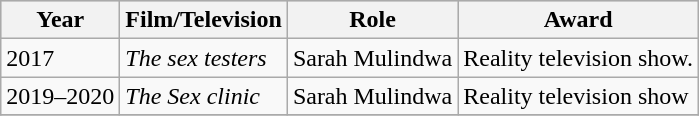<table class="wikitable">
<tr style="background:#ccc; text-align:center;">
<th>Year</th>
<th>Film/Television</th>
<th>Role</th>
<th>Award</th>
</tr>
<tr>
<td>2017</td>
<td><em>The sex testers</em></td>
<td>Sarah Mulindwa</td>
<td>Reality television show.</td>
</tr>
<tr>
<td>2019–2020</td>
<td><em>The Sex clinic</em></td>
<td>Sarah Mulindwa</td>
<td>Reality television show</td>
</tr>
<tr>
</tr>
</table>
